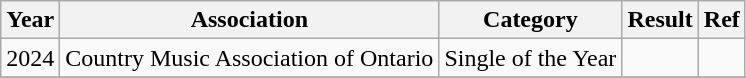<table class="wikitable">
<tr>
<th>Year</th>
<th>Association</th>
<th>Category</th>
<th>Result</th>
<th>Ref</th>
</tr>
<tr>
<td>2024</td>
<td>Country Music Association of Ontario</td>
<td>Single of the Year</td>
<td></td>
<td></td>
</tr>
<tr>
</tr>
</table>
